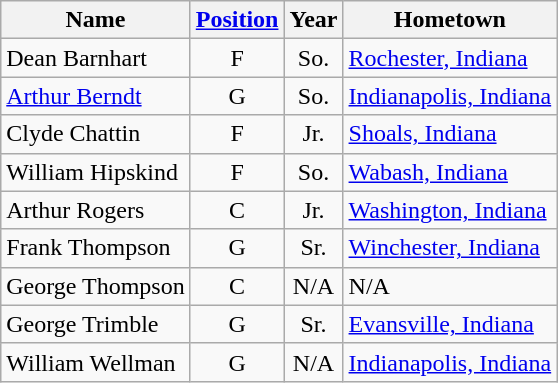<table class="wikitable" style="text-align:center">
<tr>
<th>Name</th>
<th><a href='#'>Position</a></th>
<th>Year</th>
<th>Hometown</th>
</tr>
<tr>
<td style="text-align:left">Dean Barnhart</td>
<td>F</td>
<td>So.</td>
<td style="text-align:left"><a href='#'>Rochester, Indiana</a></td>
</tr>
<tr>
<td style="text-align:left"><a href='#'>Arthur Berndt</a></td>
<td>G</td>
<td>So.</td>
<td style="text-align:left"><a href='#'>Indianapolis, Indiana</a></td>
</tr>
<tr>
<td style="text-align:left">Clyde Chattin</td>
<td>F</td>
<td>Jr.</td>
<td style="text-align:left"><a href='#'>Shoals, Indiana</a></td>
</tr>
<tr>
<td style="text-align:left">William Hipskind</td>
<td>F</td>
<td>So.</td>
<td style="text-align:left"><a href='#'>Wabash, Indiana</a></td>
</tr>
<tr>
<td style="text-align:left">Arthur Rogers</td>
<td>C</td>
<td>Jr.</td>
<td style="text-align:left"><a href='#'>Washington, Indiana</a></td>
</tr>
<tr>
<td style="text-align:left">Frank Thompson</td>
<td>G</td>
<td>Sr.</td>
<td style="text-align:left"><a href='#'>Winchester, Indiana</a></td>
</tr>
<tr>
<td style="text-align:left">George Thompson</td>
<td>C</td>
<td>N/A</td>
<td style="text-align:left">N/A</td>
</tr>
<tr>
<td style="text-align:left">George Trimble</td>
<td>G</td>
<td>Sr.</td>
<td style="text-align:left"><a href='#'>Evansville, Indiana</a></td>
</tr>
<tr>
<td style="text-align:left">William Wellman</td>
<td>G</td>
<td>N/A</td>
<td style="text-align:left"><a href='#'>Indianapolis, Indiana</a></td>
</tr>
</table>
